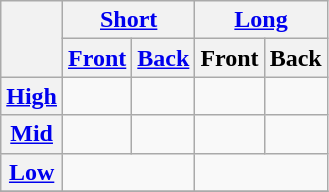<table class="wikitable">
<tr>
<th rowspan=2> </th>
<th colspan=2> <a href='#'>Short</a> </th>
<th colspan=2> <a href='#'>Long</a> </th>
</tr>
<tr>
<th><a href='#'>Front</a></th>
<th><a href='#'>Back</a></th>
<th>Front</th>
<th>Back</th>
</tr>
<tr>
<th><strong><a href='#'>High</a></strong></th>
<td align=center></td>
<td align=center></td>
<td align=center></td>
<td align=center></td>
</tr>
<tr>
<th><strong><a href='#'>Mid</a></strong></th>
<td align=center></td>
<td align=center></td>
<td align=center></td>
<td align=center></td>
</tr>
<tr>
<th><strong><a href='#'>Low</a></strong></th>
<td colspan=2 align=center></td>
<td colspan=2 align=center></td>
</tr>
<tr>
</tr>
</table>
